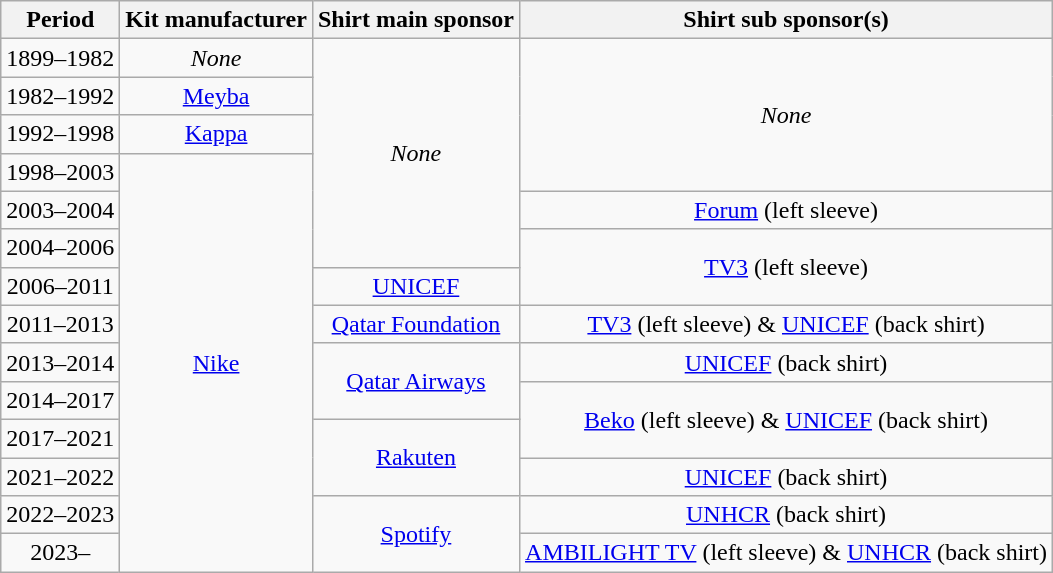<table class="wikitable" style="text-align: center">
<tr>
<th>Period</th>
<th>Kit manufacturer</th>
<th>Shirt main sponsor</th>
<th>Shirt sub sponsor(s)</th>
</tr>
<tr>
<td>1899–1982</td>
<td><em>None</em></td>
<td rowspan=6><em>None</em></td>
<td rowspan=4><em>None</em></td>
</tr>
<tr>
<td>1982–1992</td>
<td><a href='#'>Meyba</a></td>
</tr>
<tr>
<td>1992–1998</td>
<td><a href='#'>Kappa</a></td>
</tr>
<tr>
<td>1998–2003</td>
<td rowspan=11><a href='#'>Nike</a></td>
</tr>
<tr>
<td>2003–2004</td>
<td><a href='#'>Forum</a> (left sleeve)</td>
</tr>
<tr>
<td>2004–2006</td>
<td rowspan=2><a href='#'>TV3</a> (left sleeve)</td>
</tr>
<tr>
<td>2006–2011</td>
<td><a href='#'>UNICEF</a></td>
</tr>
<tr>
<td>2011–2013</td>
<td><a href='#'>Qatar Foundation</a></td>
<td><a href='#'>TV3</a> (left sleeve) & <a href='#'>UNICEF</a> (back shirt)</td>
</tr>
<tr>
<td>2013–2014</td>
<td rowspan="2"><a href='#'>Qatar Airways</a><br></td>
<td><a href='#'>UNICEF</a> (back shirt)</td>
</tr>
<tr>
<td>2014–2017</td>
<td rowspan="2"><a href='#'>Beko</a> (left sleeve) & <a href='#'>UNICEF</a> (back shirt)</td>
</tr>
<tr>
<td>2017–2021</td>
<td rowspan=2><a href='#'>Rakuten</a><br></td>
</tr>
<tr>
<td>2021–2022</td>
<td><a href='#'>UNICEF</a> (back shirt)</td>
</tr>
<tr>
<td>2022–2023</td>
<td rowspan=2><a href='#'>Spotify</a></td>
<td><a href='#'>UNHCR</a> (back shirt)</td>
</tr>
<tr>
<td>2023–</td>
<td><a href='#'>AMBILIGHT TV</a> (left sleeve) & <a href='#'>UNHCR</a> (back shirt)</td>
</tr>
</table>
